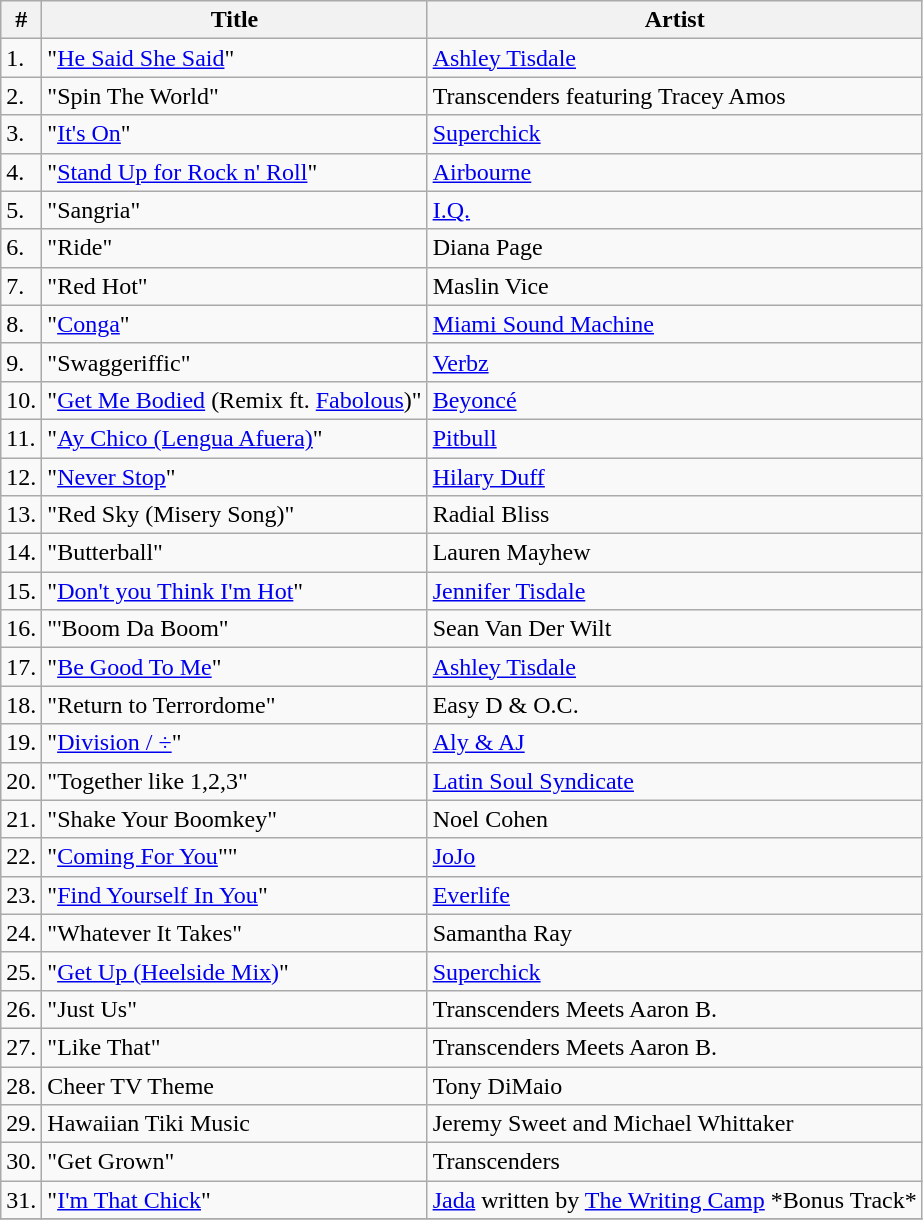<table class="wikitable">
<tr>
<th>#</th>
<th>Title</th>
<th>Artist</th>
</tr>
<tr>
<td>1.</td>
<td>"<a href='#'>He Said She Said</a>"</td>
<td><a href='#'>Ashley Tisdale</a></td>
</tr>
<tr>
<td>2.</td>
<td>"Spin The World"</td>
<td>Transcenders featuring Tracey Amos</td>
</tr>
<tr>
<td>3.</td>
<td>"<a href='#'>It's On</a>"</td>
<td><a href='#'>Superchick</a></td>
</tr>
<tr>
<td>4.</td>
<td>"<a href='#'>Stand Up for Rock n' Roll</a>"</td>
<td><a href='#'>Airbourne</a></td>
</tr>
<tr>
<td>5.</td>
<td>"Sangria"</td>
<td><a href='#'>I.Q.</a></td>
</tr>
<tr>
<td>6.</td>
<td>"Ride"</td>
<td>Diana Page</td>
</tr>
<tr>
<td>7.</td>
<td>"Red Hot"</td>
<td>Maslin Vice</td>
</tr>
<tr>
<td>8.</td>
<td>"<a href='#'>Conga</a>"</td>
<td><a href='#'>Miami Sound Machine</a></td>
</tr>
<tr>
<td>9.</td>
<td>"Swaggeriffic"</td>
<td><a href='#'>Verbz</a></td>
</tr>
<tr>
<td>10.</td>
<td>"<a href='#'>Get Me Bodied</a> (Remix ft. <a href='#'>Fabolous</a>)"</td>
<td><a href='#'>Beyoncé</a></td>
</tr>
<tr>
<td>11.</td>
<td>"<a href='#'>Ay Chico (Lengua Afuera)</a>"</td>
<td><a href='#'>Pitbull</a></td>
</tr>
<tr>
<td>12.</td>
<td>"<a href='#'>Never Stop</a>"</td>
<td><a href='#'>Hilary Duff</a></td>
</tr>
<tr>
<td>13.</td>
<td>"Red Sky (Misery Song)"</td>
<td>Radial Bliss</td>
</tr>
<tr>
<td>14.</td>
<td>"Butterball"</td>
<td>Lauren Mayhew</td>
</tr>
<tr>
<td>15.</td>
<td>"<a href='#'>Don't you Think I'm Hot</a>"</td>
<td><a href='#'>Jennifer Tisdale</a></td>
</tr>
<tr>
<td>16.</td>
<td>"'Boom Da Boom"</td>
<td>Sean Van Der Wilt</td>
</tr>
<tr>
<td>17.</td>
<td>"<a href='#'>Be Good To Me</a>"</td>
<td><a href='#'>Ashley Tisdale</a></td>
</tr>
<tr>
<td>18.</td>
<td>"Return to Terrordome"</td>
<td>Easy D & O.C.</td>
</tr>
<tr>
<td>19.</td>
<td>"<a href='#'>Division / ÷</a>"</td>
<td><a href='#'>Aly & AJ</a></td>
</tr>
<tr>
<td>20.</td>
<td>"Together like 1,2,3"</td>
<td><a href='#'>Latin Soul Syndicate</a></td>
</tr>
<tr>
<td>21.</td>
<td>"Shake Your Boomkey"</td>
<td>Noel Cohen</td>
</tr>
<tr>
<td>22.</td>
<td>"<a href='#'>Coming For You</a>""</td>
<td><a href='#'>JoJo</a></td>
</tr>
<tr>
<td>23.</td>
<td>"<a href='#'>Find Yourself In You</a>"</td>
<td><a href='#'>Everlife</a></td>
</tr>
<tr>
<td>24.</td>
<td>"Whatever It Takes"</td>
<td>Samantha Ray</td>
</tr>
<tr>
<td>25.</td>
<td>"<a href='#'>Get Up (Heelside Mix)</a>"</td>
<td><a href='#'>Superchick</a></td>
</tr>
<tr>
<td>26.</td>
<td>"Just Us"</td>
<td>Transcenders Meets Aaron B.</td>
</tr>
<tr>
<td>27.</td>
<td>"Like That"</td>
<td>Transcenders Meets Aaron B.</td>
</tr>
<tr>
<td>28.</td>
<td>Cheer TV Theme</td>
<td>Tony DiMaio</td>
</tr>
<tr>
<td>29.</td>
<td>Hawaiian Tiki Music</td>
<td>Jeremy Sweet and Michael Whittaker</td>
</tr>
<tr>
<td>30.</td>
<td>"Get Grown"</td>
<td>Transcenders</td>
</tr>
<tr>
<td>31.</td>
<td>"<a href='#'>I'm That Chick</a>"</td>
<td><a href='#'>Jada</a> written by <a href='#'>The Writing Camp</a> *Bonus Track*</td>
</tr>
<tr>
</tr>
</table>
